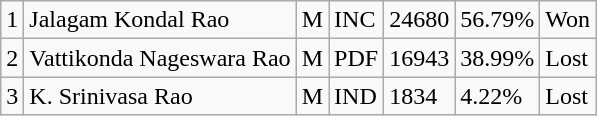<table class="wikitable">
<tr>
<td>1</td>
<td>Jalagam Kondal Rao</td>
<td>M</td>
<td>INC</td>
<td>24680</td>
<td>56.79%</td>
<td>Won</td>
</tr>
<tr>
<td>2</td>
<td>Vattikonda Nageswara Rao</td>
<td>M</td>
<td>PDF</td>
<td>16943</td>
<td>38.99%</td>
<td>Lost</td>
</tr>
<tr>
<td>3</td>
<td>K. Srinivasa Rao</td>
<td>M</td>
<td>IND</td>
<td>1834</td>
<td>4.22%</td>
<td>Lost</td>
</tr>
</table>
